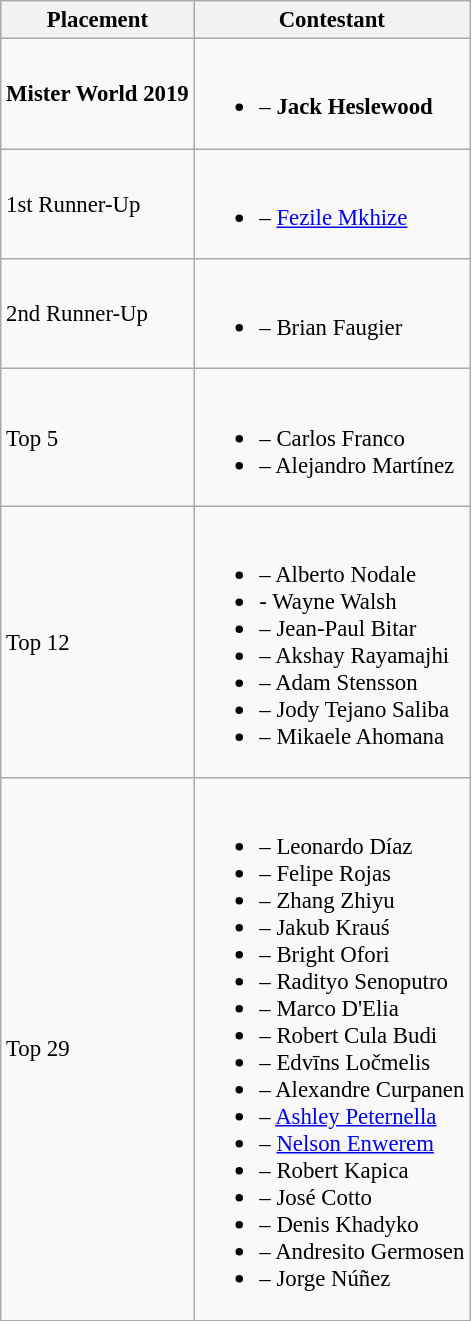<table class="wikitable sortable" style="font-size: 95%;">
<tr>
<th>Placement</th>
<th>Contestant</th>
</tr>
<tr>
<td><strong>Mister World 2019</strong></td>
<td><br><ul><li><strong></strong> –  <strong>Jack Heslewood</strong></li></ul></td>
</tr>
<tr>
<td>1st Runner-Up</td>
<td><br><ul><li> – <a href='#'>Fezile Mkhize</a></li></ul></td>
</tr>
<tr>
<td>2nd Runner-Up</td>
<td><br><ul><li> –  Brian Faugier</li></ul></td>
</tr>
<tr>
<td>Top 5</td>
<td><br><ul><li> – Carlos Franco</li><li> – Alejandro Martínez</li></ul></td>
</tr>
<tr>
<td>Top 12</td>
<td><br><ul><li> – Alberto Nodale</li><li> - Wayne Walsh</li><li> – Jean-Paul Bitar</li><li> – Akshay Rayamajhi</li><li> – Adam Stensson</li><li> – Jody Tejano Saliba</li><li> – Mikaele Ahomana</li></ul></td>
</tr>
<tr>
<td>Top 29</td>
<td><br><ul><li> – Leonardo Díaz</li><li> – Felipe Rojas</li><li> – Zhang Zhiyu</li><li> – Jakub Krauś</li><li> – Bright Ofori</li><li> – Radityo Senoputro</li><li> – Marco D'Elia</li><li> – Robert Cula Budi</li><li> – Edvīns Ločmelis</li><li> – Alexandre Curpanen</li><li> – <a href='#'>Ashley Peternella</a></li><li> – <a href='#'>Nelson Enwerem</a></li><li> – Robert Kapica</li><li> – José Cotto</li><li> – Denis Khadyko</li><li> – Andresito Germosen</li><li> – Jorge Núñez</li></ul></td>
</tr>
</table>
